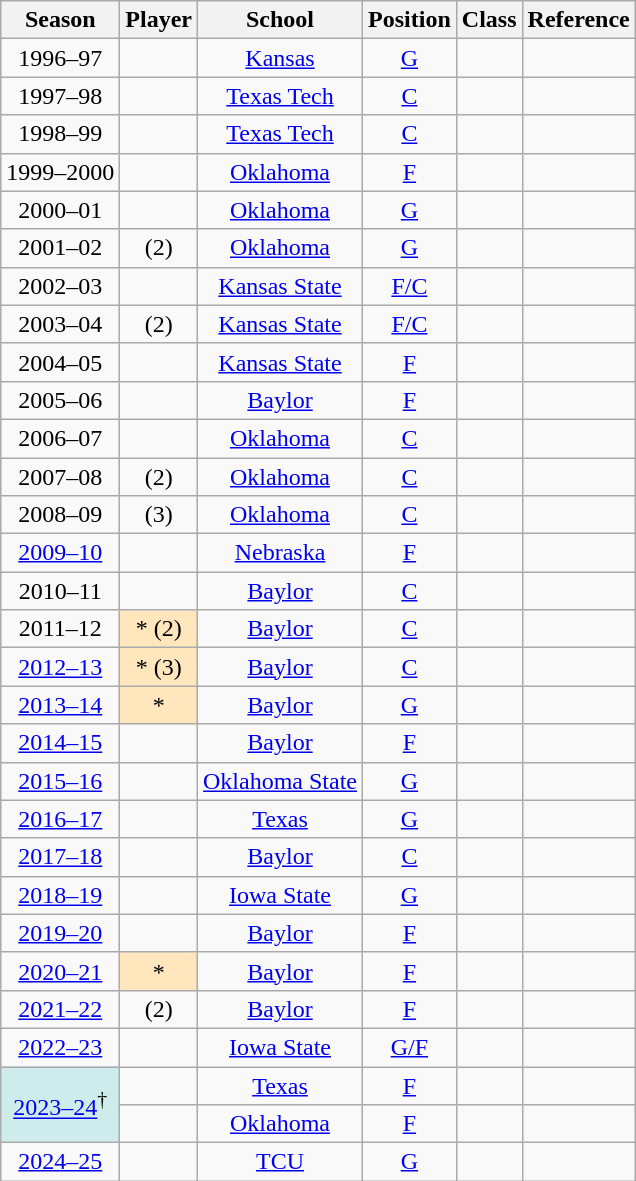<table class="wikitable sortable" style="text-align:center">
<tr>
<th>Season</th>
<th>Player</th>
<th>School</th>
<th>Position</th>
<th>Class</th>
<th class="unsortable">Reference</th>
</tr>
<tr align=center>
<td>1996–97</td>
<td></td>
<td><a href='#'>Kansas</a></td>
<td><a href='#'>G</a></td>
<td></td>
<td></td>
</tr>
<tr align=center>
<td>1997–98</td>
<td></td>
<td><a href='#'>Texas Tech</a></td>
<td><a href='#'>C</a></td>
<td></td>
<td></td>
</tr>
<tr align=center>
<td>1998–99</td>
<td></td>
<td><a href='#'>Texas Tech</a></td>
<td><a href='#'>C</a></td>
<td></td>
<td></td>
</tr>
<tr align=center>
<td>1999–2000</td>
<td></td>
<td><a href='#'>Oklahoma</a></td>
<td><a href='#'>F</a></td>
<td></td>
<td></td>
</tr>
<tr align=center>
<td>2000–01</td>
<td></td>
<td><a href='#'>Oklahoma</a></td>
<td><a href='#'>G</a></td>
<td></td>
<td></td>
</tr>
<tr align=center>
<td>2001–02</td>
<td> (2)</td>
<td><a href='#'>Oklahoma</a></td>
<td><a href='#'>G</a></td>
<td></td>
<td></td>
</tr>
<tr align=center>
<td>2002–03</td>
<td></td>
<td><a href='#'>Kansas State</a></td>
<td><a href='#'>F/C</a></td>
<td></td>
<td></td>
</tr>
<tr align=center>
<td>2003–04</td>
<td> (2)</td>
<td><a href='#'>Kansas State</a></td>
<td><a href='#'>F/C</a></td>
<td></td>
<td></td>
</tr>
<tr align=center>
<td>2004–05</td>
<td></td>
<td><a href='#'>Kansas State</a></td>
<td><a href='#'>F</a></td>
<td></td>
<td></td>
</tr>
<tr align=center>
<td>2005–06</td>
<td></td>
<td><a href='#'>Baylor</a></td>
<td><a href='#'>F</a></td>
<td></td>
<td></td>
</tr>
<tr align=center>
<td>2006–07</td>
<td></td>
<td><a href='#'>Oklahoma</a></td>
<td><a href='#'>C</a></td>
<td></td>
<td></td>
</tr>
<tr align=center>
<td>2007–08</td>
<td> (2)</td>
<td><a href='#'>Oklahoma</a></td>
<td><a href='#'>C</a></td>
<td></td>
<td></td>
</tr>
<tr align=center>
<td>2008–09</td>
<td> (3)</td>
<td><a href='#'>Oklahoma</a></td>
<td><a href='#'>C</a></td>
<td></td>
<td></td>
</tr>
<tr align=center>
<td><a href='#'>2009–10</a></td>
<td></td>
<td><a href='#'>Nebraska</a></td>
<td><a href='#'>F</a></td>
<td></td>
<td></td>
</tr>
<tr align=center>
<td>2010–11</td>
<td></td>
<td><a href='#'>Baylor</a></td>
<td><a href='#'>C</a></td>
<td></td>
<td></td>
</tr>
<tr align=center>
<td>2011–12</td>
<td style="background-color:#FFE6BD">* (2)</td>
<td><a href='#'>Baylor</a></td>
<td><a href='#'>C</a></td>
<td></td>
<td></td>
</tr>
<tr align=center>
<td><a href='#'>2012–13</a></td>
<td style="background-color:#FFE6BD">* (3)</td>
<td><a href='#'>Baylor</a></td>
<td><a href='#'>C</a></td>
<td></td>
<td></td>
</tr>
<tr align=center>
<td><a href='#'>2013–14</a></td>
<td style="background-color:#FFE6BD">*</td>
<td><a href='#'>Baylor</a></td>
<td><a href='#'>G</a></td>
<td></td>
<td></td>
</tr>
<tr align=center>
<td><a href='#'>2014–15</a></td>
<td></td>
<td><a href='#'>Baylor</a></td>
<td><a href='#'>F</a></td>
<td></td>
<td></td>
</tr>
<tr align=center>
<td><a href='#'>2015–16</a></td>
<td></td>
<td><a href='#'>Oklahoma State</a></td>
<td><a href='#'>G</a></td>
<td></td>
<td></td>
</tr>
<tr align=center>
<td><a href='#'>2016–17</a></td>
<td></td>
<td><a href='#'>Texas</a></td>
<td><a href='#'>G</a></td>
<td></td>
<td></td>
</tr>
<tr align=center>
<td><a href='#'>2017–18</a></td>
<td></td>
<td><a href='#'>Baylor</a></td>
<td><a href='#'>C</a></td>
<td></td>
<td></td>
</tr>
<tr align=center>
<td><a href='#'>2018–19</a></td>
<td></td>
<td><a href='#'>Iowa State</a></td>
<td><a href='#'>G</a></td>
<td></td>
<td></td>
</tr>
<tr align=center>
<td><a href='#'>2019–20</a></td>
<td></td>
<td><a href='#'>Baylor</a></td>
<td><a href='#'>F</a></td>
<td></td>
<td></td>
</tr>
<tr align=center>
<td><a href='#'>2020–21</a></td>
<td bgcolor=#ffe6bd>*</td>
<td><a href='#'>Baylor</a></td>
<td><a href='#'>F</a></td>
<td></td>
<td></td>
</tr>
<tr align=center>
<td><a href='#'>2021–22</a></td>
<td> (2)</td>
<td><a href='#'>Baylor</a></td>
<td><a href='#'>F</a></td>
<td></td>
<td></td>
</tr>
<tr align=center>
<td><a href='#'>2022–23</a></td>
<td></td>
<td><a href='#'>Iowa State</a></td>
<td><a href='#'>G/F</a></td>
<td></td>
<td></td>
</tr>
<tr align=center>
<td rowspan=2 bgcolor=#cfecec><a href='#'>2023–24</a><sup>†</sup></td>
<td></td>
<td><a href='#'>Texas</a></td>
<td><a href='#'>F</a></td>
<td></td>
<td></td>
</tr>
<tr align=center>
<td></td>
<td><a href='#'>Oklahoma</a></td>
<td><a href='#'>F</a></td>
<td></td>
<td></td>
</tr>
<tr align=center>
<td><a href='#'>2024–25</a></td>
<td></td>
<td><a href='#'>TCU</a></td>
<td><a href='#'>G</a></td>
<td></td>
<td></td>
</tr>
</table>
